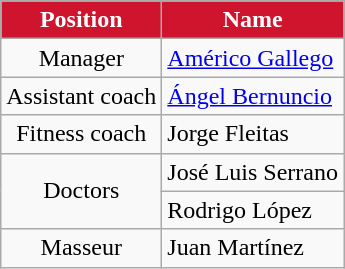<table class="wikitable" style="text-align:center; font-size:100%;">
<tr>
<th style=background-color:#CF152D;color:#FFFFFF>Position</th>
<th style=background-color:#CF152D;color:#FFFFFF>Name</th>
</tr>
<tr>
<td>Manager</td>
<td align=left> <a href='#'>Américo Gallego</a></td>
</tr>
<tr>
<td>Assistant coach</td>
<td align=left> <a href='#'>Ángel Bernuncio</a></td>
</tr>
<tr>
<td>Fitness coach</td>
<td align=left> Jorge Fleitas</td>
</tr>
<tr>
<td rowspan=2>Doctors</td>
<td align=left> José Luis Serrano</td>
</tr>
<tr>
<td align=left> Rodrigo López</td>
</tr>
<tr>
<td>Masseur</td>
<td align=left> Juan Martínez</td>
</tr>
</table>
